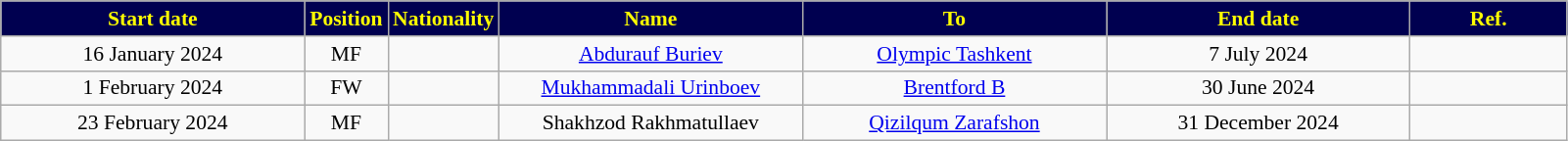<table class="wikitable" style="text-align:center; font-size:90%">
<tr>
<th style="background:#000050; color:yellow; width:200px;">Start date</th>
<th style="background:#000050; color:yellow; width:50px;">Position</th>
<th style="background:#000050; color:yellow; width:50px;">Nationality</th>
<th style="background:#000050; color:yellow; width:200px;">Name</th>
<th style="background:#000050; color:yellow; width:200px;">To</th>
<th style="background:#000050; color:yellow; width:200px;">End date</th>
<th style="background:#000050; color:yellow; width:100px;">Ref.</th>
</tr>
<tr>
<td>16 January 2024</td>
<td>MF</td>
<td></td>
<td><a href='#'>Abdurauf Buriev</a></td>
<td><a href='#'>Olympic Tashkent</a></td>
<td>7 July 2024</td>
<td></td>
</tr>
<tr>
<td>1 February 2024</td>
<td>FW</td>
<td></td>
<td><a href='#'>Mukhammadali Urinboev</a></td>
<td><a href='#'>Brentford B</a></td>
<td>30 June 2024</td>
<td></td>
</tr>
<tr>
<td>23 February 2024</td>
<td>MF</td>
<td></td>
<td>Shakhzod Rakhmatullaev</td>
<td><a href='#'>Qizilqum Zarafshon</a></td>
<td>31 December 2024</td>
<td></td>
</tr>
</table>
